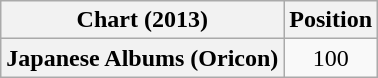<table class="wikitable plainrowheaders">
<tr>
<th scope="col">Chart (2013)</th>
<th scope="col">Position</th>
</tr>
<tr>
<th scope="row">Japanese Albums (Oricon)</th>
<td align=center>100</td>
</tr>
</table>
